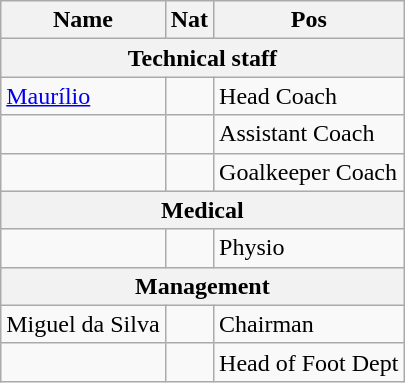<table class="wikitable ve-ce-branchNode ve-ce-tableNode">
<tr>
<th>Name</th>
<th>Nat</th>
<th>Pos</th>
</tr>
<tr>
<th colspan="4">Technical staff</th>
</tr>
<tr>
<td><a href='#'>Maurílio</a></td>
<td></td>
<td>Head Coach</td>
</tr>
<tr>
<td></td>
<td></td>
<td>Assistant Coach</td>
</tr>
<tr>
<td></td>
<td></td>
<td>Goalkeeper Coach</td>
</tr>
<tr>
<th colspan="4">Medical</th>
</tr>
<tr>
<td></td>
<td></td>
<td>Physio</td>
</tr>
<tr>
<th colspan="4">Management</th>
</tr>
<tr>
<td>Miguel da Silva</td>
<td></td>
<td>Chairman</td>
</tr>
<tr>
<td></td>
<td></td>
<td>Head of Foot Dept</td>
</tr>
</table>
